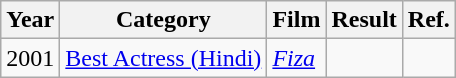<table class="wikitable">
<tr>
<th>Year</th>
<th>Category</th>
<th>Film</th>
<th>Result</th>
<th>Ref.</th>
</tr>
<tr>
<td>2001</td>
<td><a href='#'>Best Actress (Hindi)</a></td>
<td><em><a href='#'>Fiza</a></em></td>
<td></td>
<td></td>
</tr>
</table>
